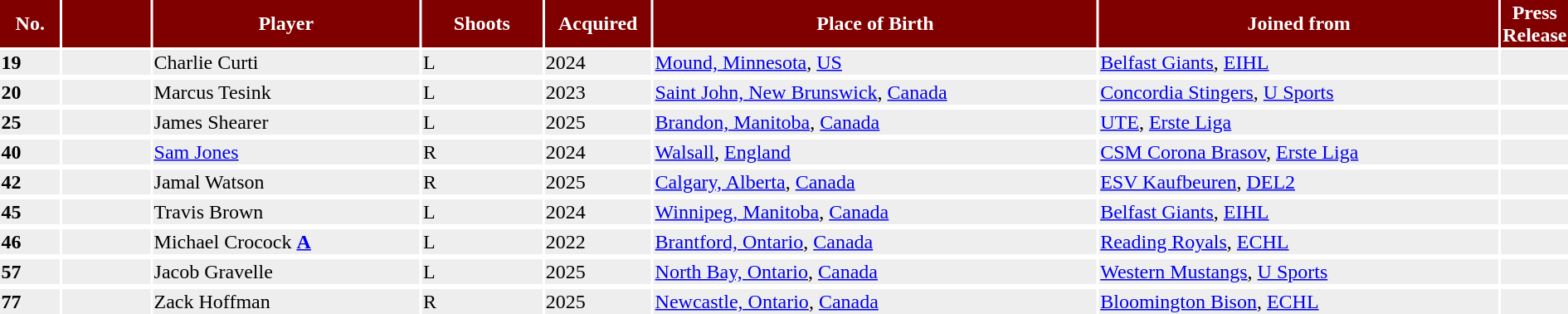<table>
<tr bgcolor="maroon" style="color: white">
<th width=4%>No.</th>
<th width=6%></th>
<th width=18%>Player</th>
<th width=8%>Shoots</th>
<th width=7%>Acquired</th>
<th width=30%>Place of Birth</th>
<th width=32%>Joined from</th>
<th width=10%>Press Release</th>
</tr>
<tr style="background:#eee;">
<td><strong>19</strong></td>
<td></td>
<td align="left">Charlie Curti</td>
<td>L</td>
<td>2024</td>
<td align="left"><a href='#'>Mound, Minnesota</a>, <a href='#'>US</a></td>
<td align="left"><a href='#'>Belfast Giants</a>, <a href='#'>EIHL</a></td>
<td></td>
</tr>
<tr>
</tr>
<tr style="background:#eee;">
<td><strong>20</strong></td>
<td></td>
<td align="left">Marcus Tesink</td>
<td>L</td>
<td>2023</td>
<td align="left"><a href='#'>Saint John, New Brunswick</a>, <a href='#'>Canada</a></td>
<td align="left"><a href='#'>Concordia Stingers</a>, <a href='#'>U Sports</a></td>
<td></td>
</tr>
<tr>
</tr>
<tr style="background:#eee;">
<td><strong>25</strong></td>
<td></td>
<td align="left">James Shearer</td>
<td>L</td>
<td>2025</td>
<td align="left"><a href='#'>Brandon, Manitoba</a>, <a href='#'>Canada</a></td>
<td align="left"><a href='#'>UTE</a>, <a href='#'>Erste Liga</a></td>
<td></td>
</tr>
<tr>
</tr>
<tr style="background:#eee;">
<td><strong>40</strong></td>
<td></td>
<td align="left"><a href='#'>Sam Jones</a></td>
<td>R</td>
<td>2024</td>
<td align="left"><a href='#'>Walsall</a>, <a href='#'>England</a></td>
<td align="left"><a href='#'>CSM Corona Brasov</a>, <a href='#'>Erste Liga</a></td>
<td></td>
</tr>
<tr>
</tr>
<tr style="background:#eee;">
<td><strong>42</strong></td>
<td></td>
<td align="left">Jamal Watson</td>
<td>R</td>
<td>2025</td>
<td align="left"><a href='#'>Calgary, Alberta</a>, <a href='#'>Canada</a></td>
<td align="left"><a href='#'>ESV Kaufbeuren</a>, <a href='#'>DEL2</a></td>
<td></td>
</tr>
<tr>
</tr>
<tr style="background:#eee;">
<td><strong>45</strong></td>
<td></td>
<td align="left">Travis Brown</td>
<td>L</td>
<td>2024</td>
<td align="left"><a href='#'>Winnipeg, Manitoba</a>, <a href='#'>Canada</a></td>
<td align="left"><a href='#'>Belfast Giants</a>, <a href='#'>EIHL</a></td>
<td></td>
</tr>
<tr>
</tr>
<tr style="background:#eee;">
<td><strong>46</strong></td>
<td></td>
<td align="left">Michael Crocock <a href='#'><strong>A</strong></a></td>
<td>L</td>
<td>2022</td>
<td align="left"><a href='#'>Brantford, Ontario</a>, <a href='#'>Canada</a></td>
<td align="left"><a href='#'>Reading Royals</a>, <a href='#'>ECHL</a></td>
<td></td>
</tr>
<tr>
</tr>
<tr style="background:#eee;">
<td><strong>57</strong></td>
<td></td>
<td align="left">Jacob Gravelle</td>
<td>L</td>
<td>2025</td>
<td align="left"><a href='#'>North Bay, Ontario</a>, <a href='#'>Canada</a></td>
<td align="left"><a href='#'>Western Mustangs</a>, <a href='#'>U Sports</a></td>
<td></td>
</tr>
<tr>
</tr>
<tr style="background:#eee;">
<td><strong>77</strong></td>
<td></td>
<td align="left">Zack Hoffman</td>
<td>R</td>
<td>2025</td>
<td align="left"><a href='#'>Newcastle, Ontario</a>, <a href='#'>Canada</a></td>
<td align="left"><a href='#'>Bloomington Bison</a>, <a href='#'>ECHL</a></td>
<td></td>
</tr>
<tr>
</tr>
</table>
